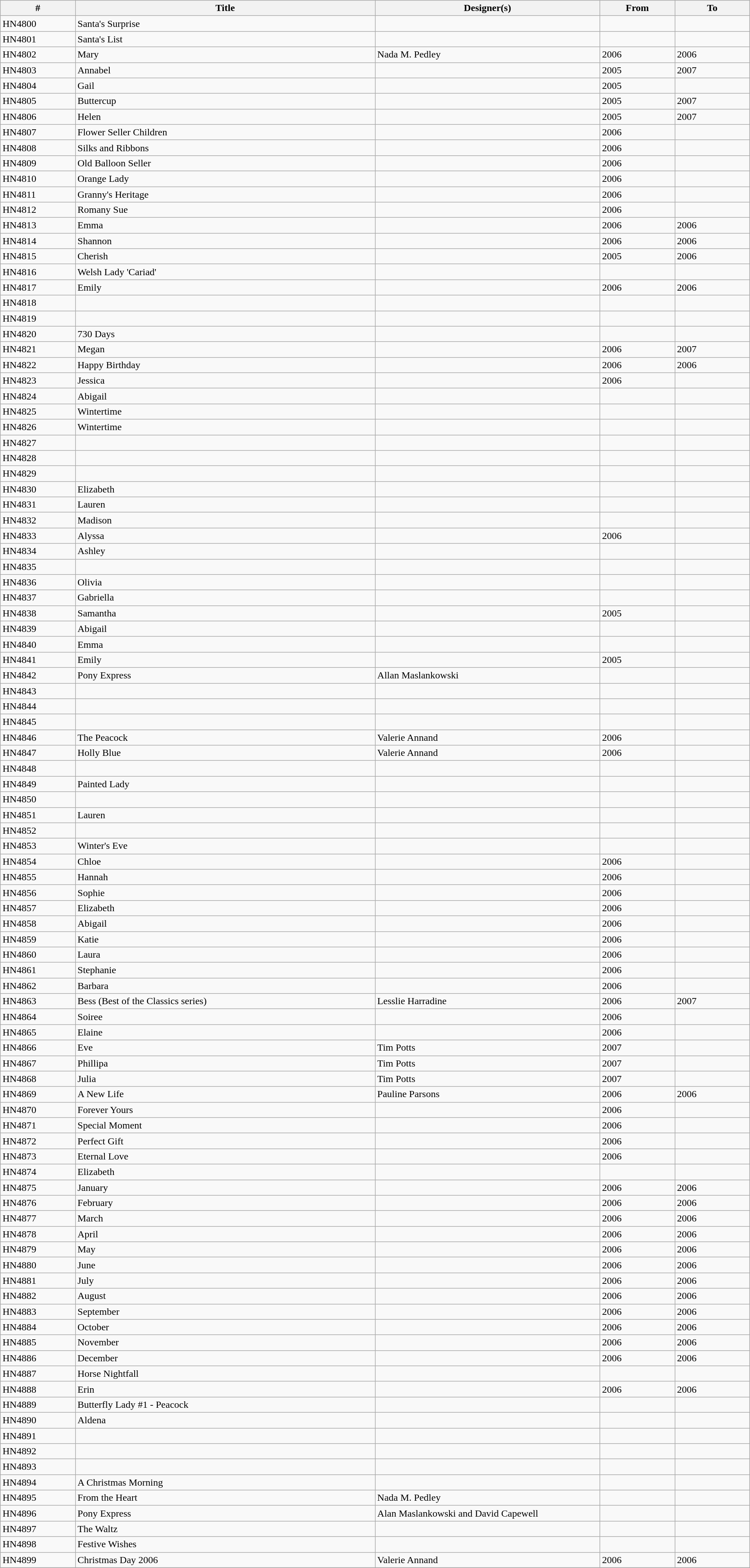<table class="wikitable collapsible" width="97%" border="1" cellpadding="1" cellspacing="0" align="centre">
<tr>
<th width=10%>#</th>
<th width=40%>Title</th>
<th width=30%>Designer(s)</th>
<th width=10%>From</th>
<th width=10%>To</th>
</tr>
<tr>
<td>HN4800</td>
<td>Santa's Surprise</td>
<td></td>
<td></td>
<td></td>
</tr>
<tr>
<td>HN4801</td>
<td>Santa's List</td>
<td></td>
<td></td>
<td></td>
</tr>
<tr>
<td>HN4802</td>
<td>Mary</td>
<td>Nada M. Pedley</td>
<td>2006</td>
<td>2006</td>
</tr>
<tr>
<td>HN4803</td>
<td>Annabel</td>
<td></td>
<td>2005</td>
<td>2007</td>
</tr>
<tr>
<td>HN4804</td>
<td>Gail</td>
<td></td>
<td>2005</td>
<td></td>
</tr>
<tr>
<td>HN4805</td>
<td>Buttercup</td>
<td></td>
<td>2005</td>
<td>2007</td>
</tr>
<tr>
<td>HN4806</td>
<td>Helen</td>
<td></td>
<td>2005</td>
<td>2007</td>
</tr>
<tr>
<td>HN4807</td>
<td>Flower Seller Children</td>
<td></td>
<td>2006</td>
<td></td>
</tr>
<tr>
<td>HN4808</td>
<td>Silks and Ribbons</td>
<td></td>
<td>2006</td>
<td></td>
</tr>
<tr>
<td>HN4809</td>
<td>Old Balloon Seller</td>
<td></td>
<td>2006</td>
<td></td>
</tr>
<tr>
<td>HN4810</td>
<td>Orange Lady</td>
<td></td>
<td>2006</td>
<td></td>
</tr>
<tr>
<td>HN4811</td>
<td>Granny's Heritage</td>
<td></td>
<td>2006</td>
<td></td>
</tr>
<tr>
<td>HN4812</td>
<td>Romany Sue</td>
<td></td>
<td>2006</td>
<td></td>
</tr>
<tr>
<td>HN4813</td>
<td>Emma</td>
<td></td>
<td>2006</td>
<td>2006</td>
</tr>
<tr>
<td>HN4814</td>
<td>Shannon</td>
<td></td>
<td>2006</td>
<td>2006</td>
</tr>
<tr>
<td>HN4815</td>
<td>Cherish</td>
<td></td>
<td>2005</td>
<td>2006</td>
</tr>
<tr>
<td>HN4816</td>
<td>Welsh Lady 'Cariad'</td>
<td></td>
<td></td>
<td></td>
</tr>
<tr>
<td>HN4817</td>
<td>Emily</td>
<td></td>
<td>2006</td>
<td>2006</td>
</tr>
<tr>
<td>HN4818</td>
<td></td>
<td></td>
<td></td>
<td></td>
</tr>
<tr>
<td>HN4819</td>
<td></td>
<td></td>
<td></td>
<td></td>
</tr>
<tr>
<td>HN4820</td>
<td>730 Days</td>
<td></td>
<td></td>
<td></td>
</tr>
<tr>
<td>HN4821</td>
<td>Megan</td>
<td></td>
<td>2006</td>
<td>2007</td>
</tr>
<tr>
<td>HN4822</td>
<td>Happy Birthday</td>
<td></td>
<td>2006</td>
<td>2006</td>
</tr>
<tr>
<td>HN4823</td>
<td>Jessica</td>
<td></td>
<td>2006</td>
<td></td>
</tr>
<tr>
<td>HN4824</td>
<td>Abigail</td>
<td></td>
<td></td>
<td></td>
</tr>
<tr>
<td>HN4825</td>
<td>Wintertime</td>
<td></td>
<td></td>
<td></td>
</tr>
<tr>
<td>HN4826</td>
<td>Wintertime</td>
<td></td>
<td></td>
<td></td>
</tr>
<tr>
<td>HN4827</td>
<td></td>
<td></td>
<td></td>
<td></td>
</tr>
<tr>
<td>HN4828</td>
<td></td>
<td></td>
<td></td>
<td></td>
</tr>
<tr>
<td>HN4829</td>
<td></td>
<td></td>
<td></td>
<td></td>
</tr>
<tr>
<td>HN4830</td>
<td>Elizabeth</td>
<td></td>
<td></td>
<td></td>
</tr>
<tr>
<td>HN4831</td>
<td>Lauren</td>
<td></td>
<td></td>
<td></td>
</tr>
<tr>
<td>HN4832</td>
<td>Madison</td>
<td></td>
<td></td>
<td></td>
</tr>
<tr>
<td>HN4833</td>
<td>Alyssa</td>
<td></td>
<td>2006</td>
<td></td>
</tr>
<tr>
<td>HN4834</td>
<td>Ashley</td>
<td></td>
<td></td>
<td></td>
</tr>
<tr>
<td>HN4835</td>
<td></td>
<td></td>
<td></td>
<td></td>
</tr>
<tr>
<td>HN4836</td>
<td>Olivia</td>
<td></td>
<td></td>
<td></td>
</tr>
<tr>
<td>HN4837</td>
<td>Gabriella</td>
<td></td>
<td></td>
<td></td>
</tr>
<tr>
<td>HN4838</td>
<td>Samantha</td>
<td></td>
<td>2005</td>
<td></td>
</tr>
<tr>
<td>HN4839</td>
<td>Abigail</td>
<td></td>
<td></td>
<td></td>
</tr>
<tr>
<td>HN4840</td>
<td>Emma</td>
<td></td>
<td></td>
<td></td>
</tr>
<tr>
<td>HN4841</td>
<td>Emily</td>
<td></td>
<td>2005</td>
<td></td>
</tr>
<tr>
<td>HN4842</td>
<td>Pony Express</td>
<td>Allan Maslankowski</td>
<td></td>
<td></td>
</tr>
<tr>
<td>HN4843</td>
<td></td>
<td></td>
<td></td>
<td></td>
</tr>
<tr>
<td>HN4844</td>
<td></td>
<td></td>
<td></td>
<td></td>
</tr>
<tr>
<td>HN4845</td>
<td></td>
<td></td>
<td></td>
<td></td>
</tr>
<tr>
<td>HN4846</td>
<td>The Peacock</td>
<td>Valerie Annand</td>
<td>2006</td>
<td></td>
</tr>
<tr>
<td>HN4847</td>
<td>Holly Blue</td>
<td>Valerie Annand</td>
<td>2006</td>
<td></td>
</tr>
<tr>
<td>HN4848</td>
<td></td>
<td></td>
<td></td>
<td></td>
</tr>
<tr>
<td>HN4849</td>
<td>Painted Lady</td>
<td></td>
<td></td>
<td></td>
</tr>
<tr>
<td>HN4850</td>
<td></td>
<td></td>
<td></td>
<td></td>
</tr>
<tr>
<td>HN4851</td>
<td>Lauren</td>
<td></td>
<td></td>
<td></td>
</tr>
<tr>
<td>HN4852</td>
<td></td>
<td></td>
<td></td>
<td></td>
</tr>
<tr>
<td>HN4853</td>
<td>Winter's Eve</td>
<td></td>
<td></td>
<td></td>
</tr>
<tr>
<td>HN4854</td>
<td>Chloe</td>
<td></td>
<td>2006</td>
<td></td>
</tr>
<tr>
<td>HN4855</td>
<td>Hannah</td>
<td></td>
<td>2006</td>
<td></td>
</tr>
<tr>
<td>HN4856</td>
<td>Sophie</td>
<td></td>
<td>2006</td>
<td></td>
</tr>
<tr>
<td>HN4857</td>
<td>Elizabeth</td>
<td></td>
<td>2006</td>
<td></td>
</tr>
<tr>
<td>HN4858</td>
<td>Abigail</td>
<td></td>
<td>2006</td>
<td></td>
</tr>
<tr>
<td>HN4859</td>
<td>Katie</td>
<td></td>
<td>2006</td>
<td></td>
</tr>
<tr>
<td>HN4860</td>
<td>Laura</td>
<td></td>
<td>2006</td>
<td></td>
</tr>
<tr>
<td>HN4861</td>
<td>Stephanie</td>
<td></td>
<td>2006</td>
<td></td>
</tr>
<tr>
<td>HN4862</td>
<td>Barbara</td>
<td></td>
<td>2006</td>
<td></td>
</tr>
<tr>
<td>HN4863</td>
<td>Bess (Best of the Classics series)</td>
<td>Lesslie Harradine</td>
<td>2006</td>
<td>2007</td>
</tr>
<tr>
<td>HN4864</td>
<td>Soiree</td>
<td></td>
<td>2006</td>
<td></td>
</tr>
<tr>
<td>HN4865</td>
<td>Elaine</td>
<td></td>
<td>2006</td>
<td></td>
</tr>
<tr>
<td>HN4866</td>
<td>Eve</td>
<td>Tim Potts</td>
<td>2007</td>
<td></td>
</tr>
<tr>
<td>HN4867</td>
<td>Phillipa</td>
<td>Tim Potts</td>
<td>2007</td>
<td></td>
</tr>
<tr>
<td>HN4868</td>
<td>Julia</td>
<td>Tim Potts</td>
<td>2007</td>
<td></td>
</tr>
<tr>
<td>HN4869</td>
<td>A New Life</td>
<td>Pauline Parsons</td>
<td>2006</td>
<td>2006</td>
</tr>
<tr>
<td>HN4870</td>
<td>Forever Yours</td>
<td></td>
<td>2006</td>
<td></td>
</tr>
<tr>
<td>HN4871</td>
<td>Special Moment</td>
<td></td>
<td>2006</td>
<td></td>
</tr>
<tr>
<td>HN4872</td>
<td>Perfect Gift</td>
<td></td>
<td>2006</td>
<td></td>
</tr>
<tr>
<td>HN4873</td>
<td>Eternal Love</td>
<td></td>
<td>2006</td>
<td></td>
</tr>
<tr>
<td>HN4874</td>
<td>Elizabeth</td>
<td></td>
<td></td>
<td></td>
</tr>
<tr>
<td>HN4875</td>
<td>January</td>
<td></td>
<td>2006</td>
<td>2006</td>
</tr>
<tr>
<td>HN4876</td>
<td>February</td>
<td></td>
<td>2006</td>
<td>2006</td>
</tr>
<tr>
<td>HN4877</td>
<td>March</td>
<td></td>
<td>2006</td>
<td>2006</td>
</tr>
<tr>
<td>HN4878</td>
<td>April</td>
<td></td>
<td>2006</td>
<td>2006</td>
</tr>
<tr>
<td>HN4879</td>
<td>May</td>
<td></td>
<td>2006</td>
<td>2006</td>
</tr>
<tr>
<td>HN4880</td>
<td>June</td>
<td></td>
<td>2006</td>
<td>2006</td>
</tr>
<tr>
<td>HN4881</td>
<td>July</td>
<td></td>
<td>2006</td>
<td>2006</td>
</tr>
<tr>
<td>HN4882</td>
<td>August</td>
<td></td>
<td>2006</td>
<td>2006</td>
</tr>
<tr>
<td>HN4883</td>
<td>September</td>
<td></td>
<td>2006</td>
<td>2006</td>
</tr>
<tr>
<td>HN4884</td>
<td>October</td>
<td></td>
<td>2006</td>
<td>2006</td>
</tr>
<tr>
<td>HN4885</td>
<td>November</td>
<td></td>
<td>2006</td>
<td>2006</td>
</tr>
<tr>
<td>HN4886</td>
<td>December</td>
<td></td>
<td>2006</td>
<td>2006</td>
</tr>
<tr>
<td>HN4887</td>
<td>Horse Nightfall</td>
<td></td>
<td></td>
<td></td>
</tr>
<tr>
<td>HN4888</td>
<td>Erin</td>
<td></td>
<td>2006</td>
<td>2006</td>
</tr>
<tr>
<td>HN4889</td>
<td>Butterfly Lady #1 - Peacock</td>
<td></td>
<td></td>
<td></td>
</tr>
<tr>
<td>HN4890</td>
<td>Aldena</td>
<td></td>
<td></td>
<td></td>
</tr>
<tr>
<td>HN4891</td>
<td></td>
<td></td>
<td></td>
<td></td>
</tr>
<tr>
<td>HN4892</td>
<td></td>
<td></td>
<td></td>
<td></td>
</tr>
<tr>
<td>HN4893</td>
<td></td>
<td></td>
<td></td>
<td></td>
</tr>
<tr>
<td>HN4894</td>
<td>A Christmas Morning</td>
<td></td>
<td></td>
<td></td>
</tr>
<tr>
<td>HN4895</td>
<td>From the Heart</td>
<td>Nada M. Pedley</td>
<td></td>
<td></td>
</tr>
<tr>
<td>HN4896</td>
<td>Pony Express</td>
<td>Alan Maslankowski and David Capewell</td>
<td></td>
<td></td>
</tr>
<tr>
<td>HN4897</td>
<td>The Waltz</td>
<td></td>
<td></td>
<td></td>
</tr>
<tr>
<td>HN4898</td>
<td>Festive Wishes</td>
<td></td>
<td></td>
<td></td>
</tr>
<tr>
<td>HN4899</td>
<td>Christmas Day 2006</td>
<td>Valerie Annand</td>
<td>2006</td>
<td>2006</td>
</tr>
<tr>
</tr>
</table>
